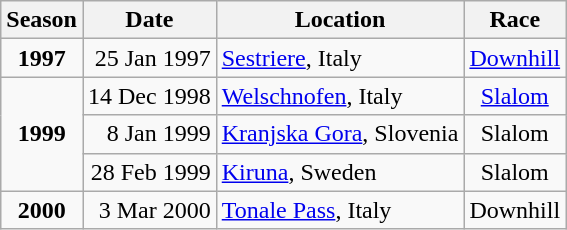<table class=wikitable style="text-align:center">
<tr>
<th>Season</th>
<th>Date</th>
<th>Location</th>
<th>Race</th>
</tr>
<tr>
<td align=center><strong>1997</strong></td>
<td align=right>25 Jan 1997</td>
<td align=left><a href='#'>Sestriere</a>, Italy</td>
<td><a href='#'>Downhill</a></td>
</tr>
<tr>
<td rowspan=3><strong>1999</strong></td>
<td align=right>14 Dec 1998</td>
<td align=left><a href='#'>Welschnofen</a>, Italy</td>
<td><a href='#'>Slalom</a></td>
</tr>
<tr>
<td align=right>8 Jan 1999</td>
<td align=left><a href='#'>Kranjska Gora</a>, Slovenia</td>
<td>Slalom</td>
</tr>
<tr>
<td align=right>28 Feb 1999</td>
<td align=left><a href='#'>Kiruna</a>, Sweden</td>
<td>Slalom</td>
</tr>
<tr>
<td><strong>2000</strong></td>
<td align=right>3 Mar 2000</td>
<td align=left><a href='#'>Tonale Pass</a>, Italy</td>
<td>Downhill</td>
</tr>
</table>
